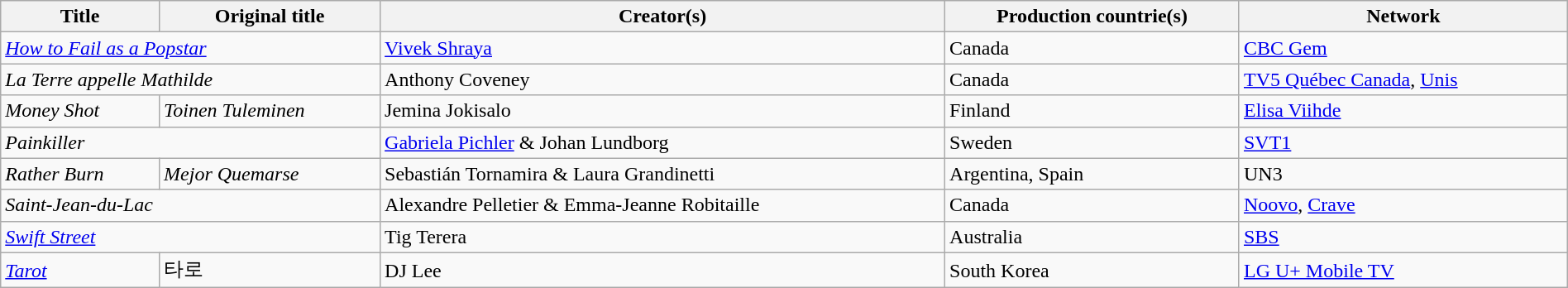<table class="sortable wikitable" style="width:100%; margin-bottom:4px">
<tr>
<th>Title</th>
<th>Original title</th>
<th>Creator(s)</th>
<th>Production countrie(s)</th>
<th>Network</th>
</tr>
<tr>
<td colspan=2><em><a href='#'>How to Fail as a Popstar</a></em></td>
<td><a href='#'>Vivek Shraya</a></td>
<td>Canada</td>
<td><a href='#'>CBC Gem</a></td>
</tr>
<tr>
<td colspan="2"><em>La Terre appelle Mathilde</em></td>
<td>Anthony Coveney</td>
<td>Canada</td>
<td><a href='#'>TV5 Québec Canada</a>, <a href='#'>Unis</a></td>
</tr>
<tr>
<td><em>Money Shot</em></td>
<td><em>Toinen Tuleminen</em></td>
<td>Jemina Jokisalo</td>
<td>Finland</td>
<td><a href='#'>Elisa Viihde</a></td>
</tr>
<tr>
<td colspan="2"><em>Painkiller</em></td>
<td><a href='#'>Gabriela Pichler</a> & Johan Lundborg</td>
<td>Sweden</td>
<td><a href='#'>SVT1</a></td>
</tr>
<tr>
<td><em>Rather Burn</em></td>
<td><em>Mejor Quemarse</em></td>
<td>Sebastián Tornamira & Laura Grandinetti</td>
<td>Argentina, Spain</td>
<td>UN3</td>
</tr>
<tr>
<td colspan="2"><em>Saint-Jean-du-Lac</em></td>
<td>Alexandre Pelletier & Emma-Jeanne Robitaille</td>
<td>Canada</td>
<td><a href='#'>Noovo</a>, <a href='#'>Crave</a></td>
</tr>
<tr>
<td colspan="2"><em><a href='#'>Swift Street</a></em></td>
<td>Tig Terera</td>
<td>Australia</td>
<td><a href='#'>SBS</a></td>
</tr>
<tr>
<td><em><a href='#'>Tarot</a></em></td>
<td>타로</td>
<td>DJ Lee</td>
<td>South Korea</td>
<td><a href='#'>LG U+ Mobile TV</a></td>
</tr>
</table>
